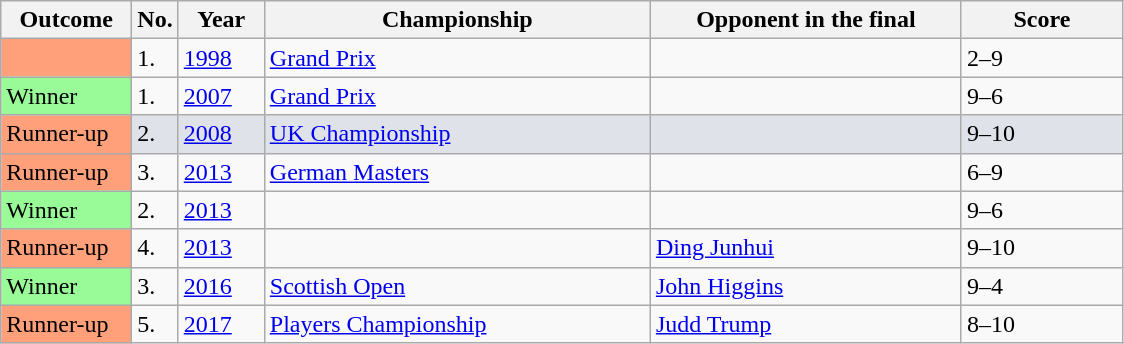<table class="sortable wikitable">
<tr>
<th width="80">Outcome</th>
<th width="20">No.</th>
<th width="50">Year</th>
<th width="250">Championship</th>
<th width="200">Opponent in the final</th>
<th width="100">Score</th>
</tr>
<tr>
<td style="background:#ffa07a;"></td>
<td>1.</td>
<td><a href='#'>1998</a></td>
<td><a href='#'>Grand Prix</a></td>
<td></td>
<td>2–9</td>
</tr>
<tr>
<td style="background:#98FB98">Winner</td>
<td>1.</td>
<td><a href='#'>2007</a></td>
<td><a href='#'>Grand Prix</a></td>
<td></td>
<td>9–6</td>
</tr>
<tr bgcolor="dfe2e9">
<td style="background:#ffa07a;">Runner-up</td>
<td>2.</td>
<td><a href='#'>2008</a></td>
<td><a href='#'>UK Championship</a></td>
<td> </td>
<td>9–10</td>
</tr>
<tr>
<td style="background:#ffa07a;">Runner-up</td>
<td>3.</td>
<td><a href='#'>2013</a></td>
<td><a href='#'>German Masters</a></td>
<td> </td>
<td>6–9</td>
</tr>
<tr>
<td style="background:#98FB98">Winner</td>
<td>2.</td>
<td><a href='#'>2013</a></td>
<td></td>
<td> </td>
<td>9–6</td>
</tr>
<tr>
<td style="background:#ffa07a;">Runner-up</td>
<td>4.</td>
<td><a href='#'>2013</a></td>
<td></td>
<td> <a href='#'>Ding Junhui</a></td>
<td>9–10</td>
</tr>
<tr>
<td style="background:#98FB98">Winner</td>
<td>3.</td>
<td><a href='#'>2016</a></td>
<td><a href='#'>Scottish Open</a></td>
<td> <a href='#'>John Higgins</a></td>
<td>9–4</td>
</tr>
<tr>
<td style="background:#ffa07a;">Runner-up</td>
<td>5.</td>
<td><a href='#'>2017</a></td>
<td><a href='#'>Players Championship</a></td>
<td> <a href='#'>Judd Trump</a></td>
<td>8–10</td>
</tr>
</table>
